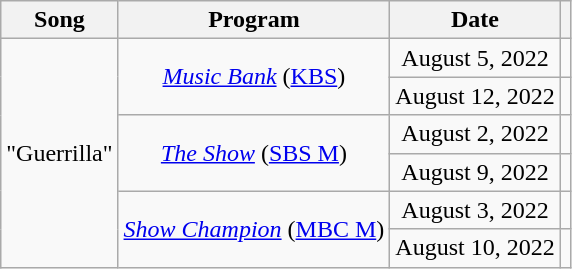<table class="wikitable sortable" style="text-align:center">
<tr>
<th scope="col">Song</th>
<th scope="col">Program </th>
<th scope="col">Date</th>
<th scope="col" class="unsortable"></th>
</tr>
<tr>
<td rowspan="6">"Guerrilla"</td>
<td rowspan="2"><em><a href='#'>Music Bank</a></em> (<a href='#'>KBS</a>)</td>
<td>August 5, 2022</td>
<td></td>
</tr>
<tr>
<td>August 12, 2022</td>
<td></td>
</tr>
<tr>
<td rowspan="2"><em><a href='#'>The Show</a></em> (<a href='#'>SBS M</a>)</td>
<td>August 2, 2022</td>
<td></td>
</tr>
<tr>
<td>August 9, 2022</td>
<td></td>
</tr>
<tr>
<td rowspan="2"><em><a href='#'>Show Champion</a></em> (<a href='#'>MBC M</a>)</td>
<td>August 3, 2022</td>
<td></td>
</tr>
<tr>
<td>August 10, 2022</td>
<td></td>
</tr>
</table>
